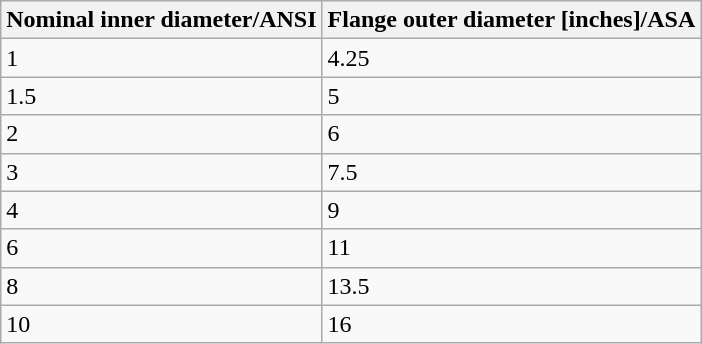<table class="wikitable">
<tr>
<th>Nominal inner diameter/ANSI</th>
<th>Flange outer diameter [inches]/ASA</th>
</tr>
<tr>
<td>1</td>
<td>4.25</td>
</tr>
<tr>
<td>1.5</td>
<td>5</td>
</tr>
<tr>
<td>2</td>
<td>6</td>
</tr>
<tr>
<td>3</td>
<td>7.5</td>
</tr>
<tr>
<td>4</td>
<td>9</td>
</tr>
<tr>
<td>6</td>
<td>11</td>
</tr>
<tr>
<td>8</td>
<td>13.5</td>
</tr>
<tr>
<td>10</td>
<td>16</td>
</tr>
</table>
